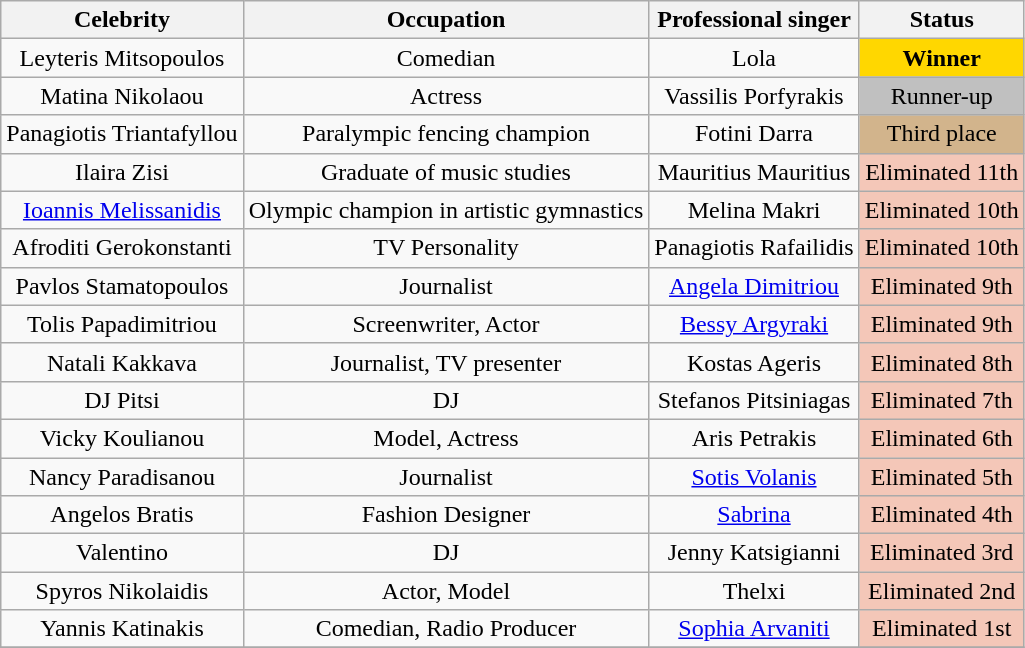<table class="wikitable sortable" style="text-align:center;">
<tr>
<th>Celebrity</th>
<th>Occupation</th>
<th>Professional singer</th>
<th>Status</th>
</tr>
<tr>
<td>Leyteris Mitsopoulos</td>
<td>Comedian</td>
<td>Lola</td>
<td style="background:gold;"><strong>Winner</strong></td>
</tr>
<tr>
<td>Matina Nikolaou</td>
<td>Actress</td>
<td>Vassilis Porfyrakis</td>
<td style="background:silver;">Runner-up</td>
</tr>
<tr>
<td>Panagiotis Triantafyllou</td>
<td>Paralympic fencing champion</td>
<td>Fotini Darra</td>
<td style="background:tan;">Third place</td>
</tr>
<tr>
<td>Ilaira Zisi</td>
<td>Graduate of music studies</td>
<td>Mauritius Mauritius</td>
<td style="background:#f4c7b8;">Eliminated 11th</td>
</tr>
<tr>
<td><a href='#'>Ioannis Melissanidis</a></td>
<td>Olympic champion in artistic gymnastics</td>
<td>Melina Makri</td>
<td style="background:#f4c7b8;">Eliminated 10th</td>
</tr>
<tr>
<td>Afroditi Gerokonstanti</td>
<td>TV Personality</td>
<td>Panagiotis Rafailidis</td>
<td style="background:#f4c7b8;">Eliminated 10th</td>
</tr>
<tr>
<td>Pavlos Stamatopoulos</td>
<td>Journalist</td>
<td><a href='#'>Angela Dimitriou</a></td>
<td style="background:#f4c7b8;">Eliminated 9th</td>
</tr>
<tr>
<td>Tolis Papadimitriou</td>
<td>Screenwriter, Actor</td>
<td><a href='#'>Bessy Argyraki</a></td>
<td style="background:#f4c7b8;">Eliminated 9th</td>
</tr>
<tr>
<td>Natali Kakkava</td>
<td>Journalist, TV presenter</td>
<td>Kostas Ageris</td>
<td style="background:#f4c7b8;">Eliminated 8th</td>
</tr>
<tr>
<td>DJ Pitsi</td>
<td>DJ</td>
<td>Stefanos Pitsiniagas</td>
<td style="background:#f4c7b8;">Eliminated 7th</td>
</tr>
<tr>
<td>Vicky Koulianou</td>
<td>Model, Actress</td>
<td>Aris Petrakis</td>
<td style="background:#f4c7b8;">Eliminated 6th</td>
</tr>
<tr>
<td>Nancy Paradisanou</td>
<td>Journalist</td>
<td><a href='#'>Sotis Volanis</a></td>
<td style="background:#f4c7b8;">Eliminated 5th</td>
</tr>
<tr>
<td>Angelos Bratis</td>
<td>Fashion Designer</td>
<td><a href='#'>Sabrina</a></td>
<td style="background:#f4c7b8;">Eliminated 4th</td>
</tr>
<tr>
<td>Valentino</td>
<td>DJ</td>
<td>Jenny Katsigianni</td>
<td style="background:#f4c7b8;">Eliminated 3rd</td>
</tr>
<tr>
<td>Spyros Nikolaidis</td>
<td>Actor, Model</td>
<td>Thelxi</td>
<td style="background:#f4c7b8;">Eliminated 2nd</td>
</tr>
<tr>
<td>Yannis Katinakis</td>
<td>Comedian, Radio Producer</td>
<td><a href='#'>Sophia Arvaniti</a></td>
<td style="background:#f4c7b8;">Eliminated 1st</td>
</tr>
<tr>
</tr>
</table>
